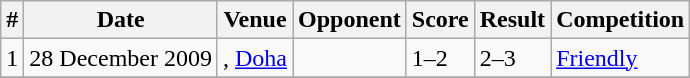<table class="wikitable">
<tr>
<th>#</th>
<th>Date</th>
<th>Venue</th>
<th>Opponent</th>
<th>Score</th>
<th>Result</th>
<th>Competition</th>
</tr>
<tr>
<td>1</td>
<td>28 December 2009</td>
<td>, <a href='#'>Doha</a></td>
<td></td>
<td>1–2</td>
<td>2–3</td>
<td><a href='#'>Friendly</a></td>
</tr>
<tr>
</tr>
</table>
